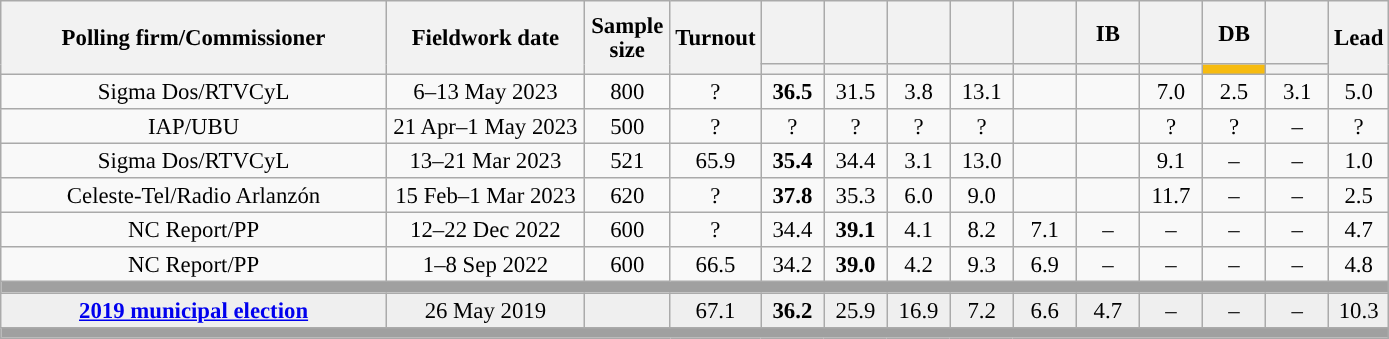<table class="wikitable collapsible collapsed" style="text-align:center; font-size:95%; line-height:16px;">
<tr style="height:42px;">
<th style="width:250px;" rowspan="2">Polling firm/Commissioner</th>
<th style="width:125px;" rowspan="2">Fieldwork date</th>
<th style="width:50px;" rowspan="2">Sample size</th>
<th style="width:45px;" rowspan="2">Turnout</th>
<th style="width:35px;"></th>
<th style="width:35px;"></th>
<th style="width:35px;"></th>
<th style="width:35px;"></th>
<th style="width:35px;"></th>
<th style="width:35px;">IB</th>
<th style="width:35px;"></th>
<th style="width:35px;">DB</th>
<th style="width:35px;"></th>
<th style="width:30px;" rowspan="2">Lead</th>
</tr>
<tr>
<th style="color:inherit;background:"></th>
<th style="color:inherit;background:"></th>
<th style="color:inherit;background:"></th>
<th style="color:inherit;background:"></th>
<th style="color:inherit;background:"></th>
<th style="color:inherit;background:"></th>
<th style="color:inherit;background:"></th>
<th style="color:inherit;background:#F6BB10;"></th>
<th style="color:inherit;background:"></th>
</tr>
<tr>
<td>Sigma Dos/RTVCyL</td>
<td>6–13 May 2023</td>
<td>800</td>
<td>?</td>
<td><strong>36.5</strong><br></td>
<td>31.5<br></td>
<td>3.8<br></td>
<td>13.1<br></td>
<td></td>
<td></td>
<td>7.0<br></td>
<td>2.5<br></td>
<td>3.1<br></td>
<td style="background:">5.0</td>
</tr>
<tr>
<td>IAP/UBU</td>
<td>21 Apr–1 May 2023</td>
<td>500</td>
<td>?</td>
<td>?<br></td>
<td>?<br></td>
<td>?<br></td>
<td>?<br></td>
<td></td>
<td></td>
<td>?<br></td>
<td>?<br></td>
<td>–</td>
<td style="background:">?</td>
</tr>
<tr>
<td>Sigma Dos/RTVCyL</td>
<td>13–21 Mar 2023</td>
<td>521</td>
<td>65.9</td>
<td><strong>35.4</strong><br></td>
<td>34.4<br></td>
<td>3.1<br></td>
<td>13.0<br></td>
<td></td>
<td></td>
<td>9.1<br></td>
<td>–</td>
<td>–</td>
<td style="background:">1.0</td>
</tr>
<tr>
<td>Celeste-Tel/Radio Arlanzón</td>
<td>15 Feb–1 Mar 2023</td>
<td>620</td>
<td>?</td>
<td><strong>37.8</strong><br></td>
<td>35.3<br></td>
<td>6.0<br></td>
<td>9.0<br></td>
<td></td>
<td></td>
<td>11.7<br></td>
<td>–</td>
<td>–</td>
<td style="background:">2.5</td>
</tr>
<tr>
<td>NC Report/PP</td>
<td>12–22 Dec 2022</td>
<td>600</td>
<td>?</td>
<td>34.4<br></td>
<td><strong>39.1</strong><br></td>
<td>4.1<br></td>
<td>8.2<br></td>
<td>7.1<br></td>
<td>–</td>
<td>–</td>
<td>–</td>
<td>–</td>
<td style="background:">4.7</td>
</tr>
<tr>
<td>NC Report/PP</td>
<td>1–8 Sep 2022</td>
<td>600</td>
<td>66.5</td>
<td>34.2<br></td>
<td><strong>39.0</strong><br></td>
<td>4.2<br></td>
<td>9.3<br></td>
<td>6.9<br></td>
<td>–</td>
<td>–</td>
<td>–</td>
<td>–</td>
<td style="background:">4.8</td>
</tr>
<tr>
<td colspan="14" style="background:#A0A0A0"></td>
</tr>
<tr style="background:#EFEFEF;">
<td><strong><a href='#'>2019 municipal election</a></strong></td>
<td>26 May 2019</td>
<td></td>
<td>67.1</td>
<td><strong>36.2</strong><br></td>
<td>25.9<br></td>
<td>16.9<br></td>
<td>7.2<br></td>
<td>6.6<br></td>
<td>4.7<br></td>
<td>–</td>
<td>–</td>
<td>–</td>
<td style="background:">10.3</td>
</tr>
<tr>
<td colspan="14" style="background:#A0A0A0"></td>
</tr>
</table>
